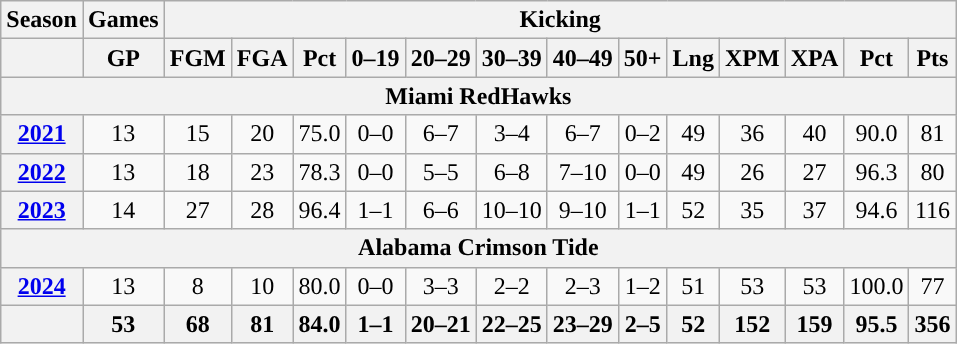<table class="wikitable" style="text-align:center;">
<tr>
<th rowspan="1">Season</th>
<th colspan="1">Games</th>
<th colspan="14">Kicking</th>
</tr>
<tr>
<th></th>
<th>GP</th>
<th>FGM</th>
<th>FGA</th>
<th>Pct</th>
<th>0–19</th>
<th>20–29</th>
<th>30–39</th>
<th>40–49</th>
<th>50+</th>
<th>Lng</th>
<th>XPM</th>
<th>XPA</th>
<th>Pct</th>
<th>Pts</th>
</tr>
<tr>
<th colspan="17">Miami RedHawks</th>
</tr>
<tr>
<th><a href='#'>2021</a></th>
<td>13</td>
<td>15</td>
<td>20</td>
<td>75.0</td>
<td>0–0</td>
<td>6–7</td>
<td>3–4</td>
<td>6–7</td>
<td>0–2</td>
<td>49</td>
<td>36</td>
<td>40</td>
<td>90.0</td>
<td>81</td>
</tr>
<tr>
<th><a href='#'>2022</a></th>
<td>13</td>
<td>18</td>
<td>23</td>
<td>78.3</td>
<td>0–0</td>
<td>5–5</td>
<td>6–8</td>
<td>7–10</td>
<td>0–0</td>
<td>49</td>
<td>26</td>
<td>27</td>
<td>96.3</td>
<td>80</td>
</tr>
<tr>
<th><a href='#'>2023</a></th>
<td>14</td>
<td>27</td>
<td>28</td>
<td>96.4</td>
<td>1–1</td>
<td>6–6</td>
<td>10–10</td>
<td>9–10</td>
<td>1–1</td>
<td>52</td>
<td>35</td>
<td>37</td>
<td>94.6</td>
<td>116</td>
</tr>
<tr>
<th colspan="17">Alabama Crimson Tide</th>
</tr>
<tr>
<th><a href='#'>2024</a></th>
<td>13</td>
<td>8</td>
<td>10</td>
<td>80.0</td>
<td>0–0</td>
<td>3–3</td>
<td>2–2</td>
<td>2–3</td>
<td>1–2</td>
<td>51</td>
<td>53</td>
<td>53</td>
<td>100.0</td>
<td>77</td>
</tr>
<tr>
<th></th>
<th>53</th>
<th>68</th>
<th>81</th>
<th>84.0</th>
<th>1–1</th>
<th>20–21</th>
<th>22–25</th>
<th>23–29</th>
<th>2–5</th>
<th>52</th>
<th>152</th>
<th>159</th>
<th>95.5</th>
<th>356</th>
</tr>
</table>
